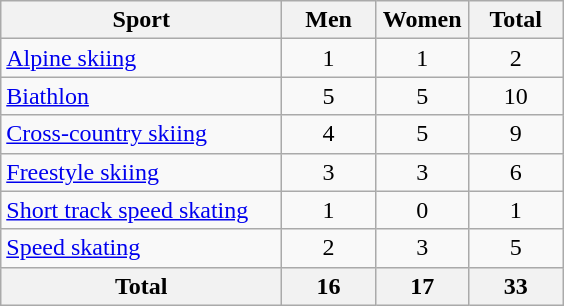<table class="wikitable sortable" style="text-align:center;">
<tr>
<th width=180>Sport</th>
<th width=55>Men</th>
<th width=55>Women</th>
<th width=55>Total</th>
</tr>
<tr>
<td align=left><a href='#'>Alpine skiing</a></td>
<td>1</td>
<td>1</td>
<td>2</td>
</tr>
<tr>
<td align=left><a href='#'>Biathlon</a></td>
<td>5</td>
<td>5</td>
<td>10</td>
</tr>
<tr>
<td align=left><a href='#'>Cross-country skiing</a></td>
<td>4</td>
<td>5</td>
<td>9</td>
</tr>
<tr>
<td align=left><a href='#'>Freestyle skiing</a></td>
<td>3</td>
<td>3</td>
<td>6</td>
</tr>
<tr>
<td align=left><a href='#'>Short track speed skating</a></td>
<td>1</td>
<td>0</td>
<td>1</td>
</tr>
<tr>
<td align=left><a href='#'>Speed skating</a></td>
<td>2</td>
<td>3</td>
<td>5</td>
</tr>
<tr>
<th>Total</th>
<th>16</th>
<th>17</th>
<th>33</th>
</tr>
</table>
